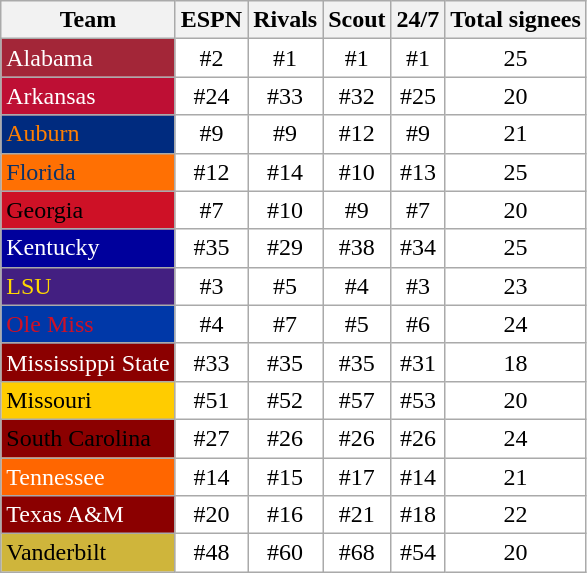<table class="wikitable">
<tr>
<th>Team</th>
<th>ESPN</th>
<th>Rivals</th>
<th>Scout</th>
<th>24/7</th>
<th>Total signees</th>
</tr>
<tr>
<td style="background:#a32638; color:#fff;">Alabama</td>
<td style="text-align:center; background:white">#2</td>
<td style="text-align:center; background:white">#1</td>
<td style="text-align:center; background:white">#1</td>
<td style="text-align:center; background:white">#1</td>
<td style="text-align:center; background:white">25</td>
</tr>
<tr>
<td style="background:#be0f34; color:#fff;">Arkansas</td>
<td style="text-align:center; background:white">#24</td>
<td style="text-align:center; background:white">#33</td>
<td style="text-align:center; background:white">#32</td>
<td style="text-align:center; background:white">#25</td>
<td style="text-align:center; background:white">20</td>
</tr>
<tr>
<td style="background:#002B7F; color:#FF7F00;">Auburn</td>
<td style="text-align:center; background:white">#9</td>
<td style="text-align:center; background:white">#9</td>
<td style="text-align:center; background:white">#12</td>
<td style="text-align:center; background:white">#9</td>
<td style="text-align:center; background:white">21</td>
</tr>
<tr>
<td style="background:#ff7003; color:#0d3268;">Florida</td>
<td style="text-align:center; background:white">#12</td>
<td style="text-align:center; background:white">#14</td>
<td style="text-align:center; background:white">#10</td>
<td style="text-align:center; background:white">#13</td>
<td style="text-align:center; background:white">25</td>
</tr>
<tr>
<td style="background:#ce1126; color:#000;">Georgia</td>
<td style="text-align:center; background:white">#7</td>
<td style="text-align:center; background:white">#10</td>
<td style="text-align:center; background:white">#9</td>
<td style="text-align:center; background:white">#7</td>
<td style="text-align:center; background:white">20</td>
</tr>
<tr>
<td style="background:#00009c; color:#fff;">Kentucky</td>
<td style="text-align:center; background:white">#35</td>
<td style="text-align:center; background:white">#29</td>
<td style="text-align:center; background:white">#38</td>
<td style="text-align:center; background:white">#34</td>
<td style="text-align:center; background:white">25</td>
</tr>
<tr>
<td style="background:#431f81; color:gold;">LSU</td>
<td style="text-align:center; background:white">#3</td>
<td style="text-align:center; background:white">#5</td>
<td style="text-align:center; background:white">#4</td>
<td style="text-align:center; background:white">#3</td>
<td style="text-align:center; background:white">23</td>
</tr>
<tr>
<td style="background:#0038A8; color:#CE1126;">Ole Miss</td>
<td style="text-align:center; background:white">#4</td>
<td style="text-align:center; background:white">#7</td>
<td style="text-align:center; background:white">#5</td>
<td style="text-align:center; background:white">#6</td>
<td style="text-align:center; background:white">24</td>
</tr>
<tr>
<td style="background:darkRed; color:#fff;">Mississippi State</td>
<td style="text-align:center; background:white">#33</td>
<td style="text-align:center; background:white">#35</td>
<td style="text-align:center; background:white">#35</td>
<td style="text-align:center; background:white">#31</td>
<td style="text-align:center; background:white">18</td>
</tr>
<tr>
<td style="background:#fc0; color:#000;">Missouri</td>
<td style="text-align:center; background:white">#51</td>
<td style="text-align:center; background:white">#52</td>
<td style="text-align:center; background:white">#57</td>
<td style="text-align:center; background:white">#53</td>
<td style="text-align:center; background:white">20</td>
</tr>
<tr>
<td style="background:darkRed; color:#000;">South Carolina</td>
<td style="text-align:center; background:white">#27</td>
<td style="text-align:center; background:white">#26</td>
<td style="text-align:center; background:white">#26</td>
<td style="text-align:center; background:white">#26</td>
<td style="text-align:center; background:white">24</td>
</tr>
<tr>
<td style="background:#f60; color:#fff;">Tennessee</td>
<td style="text-align:center; background:white">#14</td>
<td style="text-align:center; background:white">#15</td>
<td style="text-align:center; background:white">#17</td>
<td style="text-align:center; background:white">#14</td>
<td style="text-align:center; background:white">21</td>
</tr>
<tr>
<td style="background:darkRed; color:#fff;">Texas A&M</td>
<td style="text-align:center; background:white">#20</td>
<td style="text-align:center; background:white">#16</td>
<td style="text-align:center; background:white">#21</td>
<td style="text-align:center; background:white">#18</td>
<td style="text-align:center; background:white">22</td>
</tr>
<tr>
<td style="background:#cfb53b; color:#000;">Vanderbilt</td>
<td style="text-align:center; background:white">#48</td>
<td style="text-align:center; background:white">#60</td>
<td style="text-align:center; background:white">#68</td>
<td style="text-align:center; background:white">#54</td>
<td style="text-align:center; background:white">20</td>
</tr>
</table>
